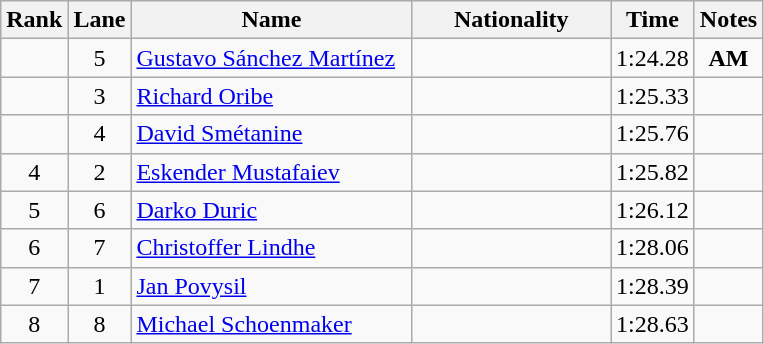<table class="wikitable sortable" style="text-align:center">
<tr>
<th>Rank</th>
<th>Lane</th>
<th style="width:180px">Name</th>
<th style="width:125px">Nationality</th>
<th>Time</th>
<th>Notes</th>
</tr>
<tr>
<td></td>
<td>5</td>
<td style="text-align:left;"><a href='#'>Gustavo Sánchez Martínez</a></td>
<td style="text-align:left;"></td>
<td>1:24.28</td>
<td><strong>AM</strong></td>
</tr>
<tr>
<td></td>
<td>3</td>
<td style="text-align:left;"><a href='#'>Richard Oribe</a></td>
<td style="text-align:left;"></td>
<td>1:25.33</td>
<td></td>
</tr>
<tr>
<td></td>
<td>4</td>
<td style="text-align:left;"><a href='#'>David Smétanine</a></td>
<td style="text-align:left;"></td>
<td>1:25.76</td>
<td></td>
</tr>
<tr>
<td>4</td>
<td>2</td>
<td style="text-align:left;"><a href='#'>Eskender Mustafaiev</a></td>
<td style="text-align:left;"></td>
<td>1:25.82</td>
<td></td>
</tr>
<tr>
<td>5</td>
<td>6</td>
<td style="text-align:left;"><a href='#'>Darko Duric</a></td>
<td style="text-align:left;"></td>
<td>1:26.12</td>
<td></td>
</tr>
<tr>
<td>6</td>
<td>7</td>
<td style="text-align:left;"><a href='#'>Christoffer Lindhe</a></td>
<td style="text-align:left;"></td>
<td>1:28.06</td>
<td></td>
</tr>
<tr>
<td>7</td>
<td>1</td>
<td style="text-align:left;"><a href='#'>Jan Povysil</a></td>
<td style="text-align:left;"></td>
<td>1:28.39</td>
<td></td>
</tr>
<tr>
<td>8</td>
<td>8</td>
<td style="text-align:left;"><a href='#'>Michael Schoenmaker</a></td>
<td style="text-align:left;"></td>
<td>1:28.63</td>
<td></td>
</tr>
</table>
